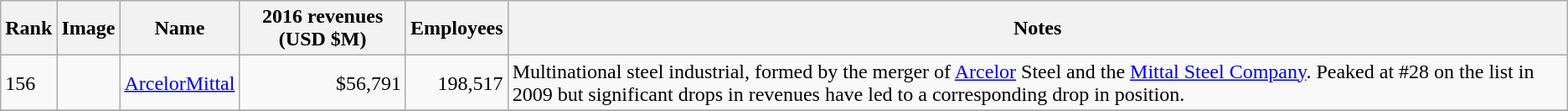<table class="wikitable sortable">
<tr>
<th>Rank</th>
<th>Image</th>
<th>Name</th>
<th>2016 revenues (USD $M)</th>
<th>Employees</th>
<th>Notes</th>
</tr>
<tr>
<td>156</td>
<td></td>
<td><a href='#'>ArcelorMittal</a></td>
<td align="right">$56,791</td>
<td align="right">198,517</td>
<td>Multinational steel industrial, formed by the merger of <a href='#'>Arcelor</a> Steel and the <a href='#'>Mittal Steel Company</a>. Peaked at #28 on the list in 2009 but significant drops in revenues have led to a corresponding drop in position.</td>
</tr>
<tr>
</tr>
</table>
